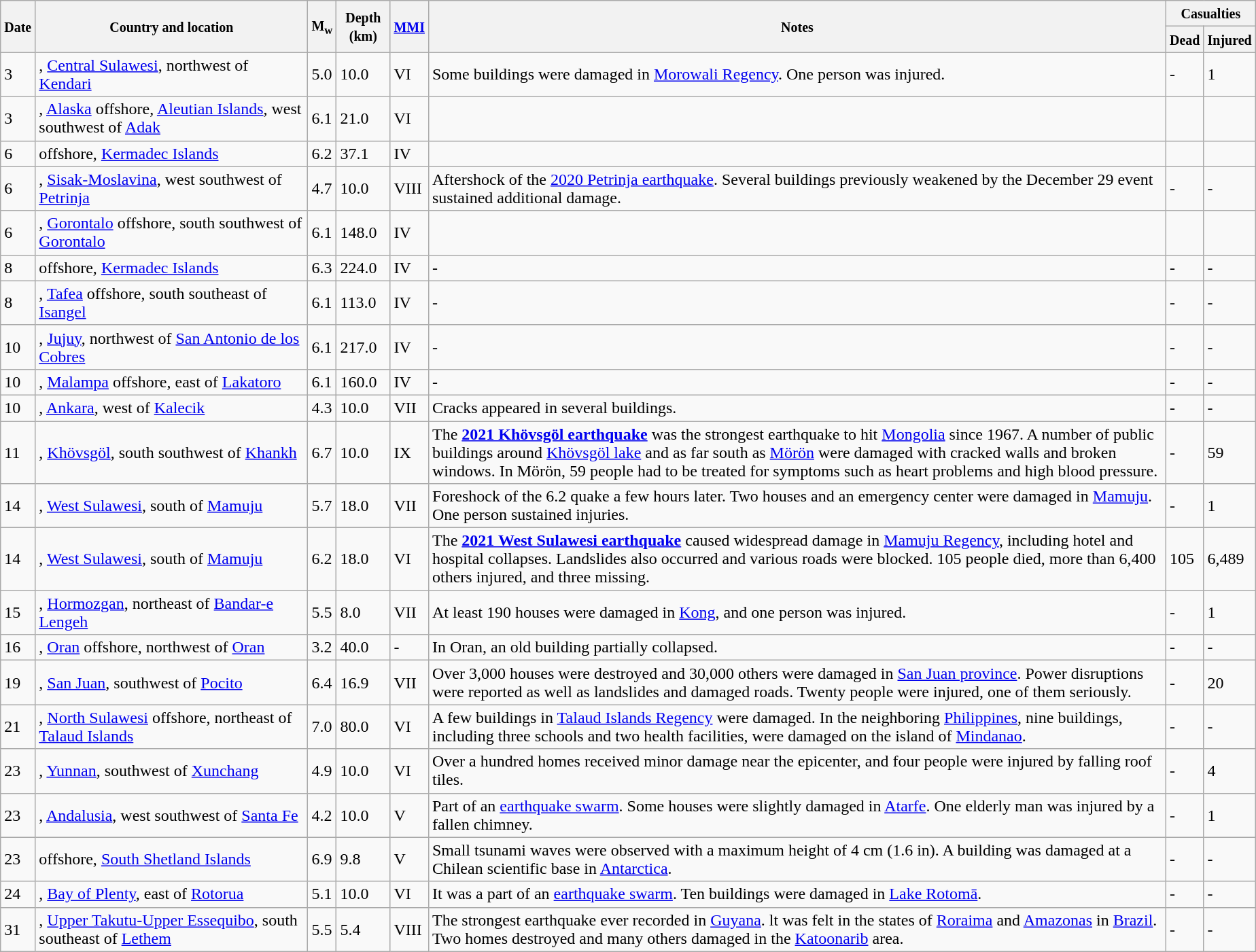<table class="wikitable sortable" style="border:1px black;  margin-left:1em;">
<tr>
<th rowspan="2"><small>Date</small></th>
<th rowspan="2" style="width: 260px"><small>Country and location</small></th>
<th rowspan="2"><small>M<sub>w</sub></small></th>
<th rowspan="2"><small>Depth (km)</small></th>
<th rowspan="2"><small><a href='#'>MMI</a></small></th>
<th rowspan="2" class="unsortable"><small>Notes</small></th>
<th colspan="2"><small>Casualties</small></th>
</tr>
<tr>
<th><small>Dead</small></th>
<th><small>Injured</small></th>
</tr>
<tr>
<td>3</td>
<td>, <a href='#'>Central Sulawesi</a>,  northwest of <a href='#'>Kendari</a></td>
<td>5.0</td>
<td>10.0</td>
<td>VI</td>
<td>Some buildings were damaged in <a href='#'>Morowali Regency</a>. One person was injured.</td>
<td>-</td>
<td>1</td>
</tr>
<tr>
<td>3</td>
<td>, <a href='#'>Alaska</a> offshore, <a href='#'>Aleutian Islands</a>,  west southwest of <a href='#'>Adak</a></td>
<td>6.1</td>
<td>21.0</td>
<td>VI</td>
<td></td>
<td></td>
<td></td>
</tr>
<tr>
<td>6</td>
<td> offshore, <a href='#'>Kermadec Islands</a></td>
<td>6.2</td>
<td>37.1</td>
<td>IV</td>
<td></td>
<td></td>
<td></td>
</tr>
<tr>
<td>6</td>
<td>, <a href='#'>Sisak-Moslavina</a>,  west southwest of <a href='#'>Petrinja</a></td>
<td>4.7</td>
<td>10.0</td>
<td>VIII</td>
<td>Aftershock of the <a href='#'>2020 Petrinja earthquake</a>. Several buildings previously weakened by the December 29 event sustained additional damage.</td>
<td>-</td>
<td>-</td>
</tr>
<tr>
<td>6</td>
<td>, <a href='#'>Gorontalo</a> offshore,  south southwest of <a href='#'>Gorontalo</a></td>
<td>6.1</td>
<td>148.0</td>
<td>IV</td>
<td></td>
<td></td>
<td></td>
</tr>
<tr>
<td>8</td>
<td> offshore, <a href='#'>Kermadec Islands</a></td>
<td>6.3</td>
<td>224.0</td>
<td>IV</td>
<td>-</td>
<td>-</td>
<td>-</td>
</tr>
<tr>
<td>8</td>
<td>, <a href='#'>Tafea</a> offshore,  south southeast of <a href='#'>Isangel</a></td>
<td>6.1</td>
<td>113.0</td>
<td>IV</td>
<td>-</td>
<td>-</td>
<td>-</td>
</tr>
<tr>
<td>10</td>
<td>, <a href='#'>Jujuy</a>,  northwest of <a href='#'>San Antonio de los Cobres</a></td>
<td>6.1</td>
<td>217.0</td>
<td>IV</td>
<td>-</td>
<td>-</td>
<td>-</td>
</tr>
<tr>
<td>10</td>
<td>, <a href='#'>Malampa</a> offshore,  east of <a href='#'>Lakatoro</a></td>
<td>6.1</td>
<td>160.0</td>
<td>IV</td>
<td>-</td>
<td>-</td>
<td>-</td>
</tr>
<tr>
<td>10</td>
<td>, <a href='#'>Ankara</a>,  west of <a href='#'>Kalecik</a></td>
<td>4.3</td>
<td>10.0</td>
<td>VII</td>
<td>Cracks appeared in several buildings.</td>
<td>-</td>
<td>-</td>
</tr>
<tr>
<td>11</td>
<td>, <a href='#'>Khövsgöl</a>,  south southwest of <a href='#'>Khankh</a></td>
<td>6.7</td>
<td>10.0</td>
<td>IX</td>
<td>The <strong><a href='#'>2021 Khövsgöl earthquake</a></strong> was the strongest earthquake to hit <a href='#'>Mongolia</a> since 1967. A number of public buildings around <a href='#'>Khövsgöl lake</a> and as far south as <a href='#'>Mörön</a> were damaged with cracked walls and broken windows. In Mörön, 59 people had to be treated for symptoms such as heart problems and high blood pressure.</td>
<td>-</td>
<td>59</td>
</tr>
<tr>
<td>14</td>
<td>, <a href='#'>West Sulawesi</a>,  south of <a href='#'>Mamuju</a></td>
<td>5.7</td>
<td>18.0</td>
<td>VII</td>
<td>Foreshock of the 6.2 quake a few hours later. Two houses and an emergency center were damaged in <a href='#'>Mamuju</a>. One person sustained injuries.</td>
<td>-</td>
<td>1</td>
</tr>
<tr>
<td>14</td>
<td>, <a href='#'>West Sulawesi</a>,  south of <a href='#'>Mamuju</a></td>
<td>6.2</td>
<td>18.0</td>
<td>VI</td>
<td>The <strong><a href='#'>2021 West Sulawesi earthquake</a></strong> caused widespread damage in <a href='#'>Mamuju Regency</a>, including hotel and hospital collapses. Landslides also occurred and various roads were blocked. 105 people died, more than 6,400 others injured, and three missing.</td>
<td>105</td>
<td>6,489</td>
</tr>
<tr>
<td>15</td>
<td>, <a href='#'>Hormozgan</a>,  northeast of <a href='#'>Bandar-e Lengeh</a></td>
<td>5.5</td>
<td>8.0</td>
<td>VII</td>
<td>At least 190 houses were damaged in <a href='#'>Kong</a>, and one person was injured.</td>
<td>-</td>
<td>1</td>
</tr>
<tr>
<td>16</td>
<td>, <a href='#'>Oran</a> offshore,  northwest of <a href='#'>Oran</a></td>
<td>3.2</td>
<td>40.0</td>
<td>-</td>
<td>In Oran, an old building partially collapsed.</td>
<td>-</td>
<td>-</td>
</tr>
<tr>
<td>19</td>
<td>, <a href='#'>San Juan</a>,  southwest of <a href='#'>Pocito</a></td>
<td>6.4</td>
<td>16.9</td>
<td>VII</td>
<td>Over 3,000 houses were destroyed and 30,000 others were damaged in <a href='#'>San Juan province</a>. Power disruptions were reported as well as landslides and damaged roads. Twenty people were injured, one of them seriously.</td>
<td>-</td>
<td>20</td>
</tr>
<tr>
<td>21</td>
<td>, <a href='#'>North Sulawesi</a> offshore,  northeast of <a href='#'>Talaud Islands</a></td>
<td>7.0</td>
<td>80.0</td>
<td>VI</td>
<td>A few buildings in <a href='#'>Talaud Islands Regency</a> were damaged. In the neighboring <a href='#'>Philippines</a>, nine buildings, including three schools and two health facilities, were damaged on the island of <a href='#'>Mindanao</a>.</td>
<td>-</td>
<td>-</td>
</tr>
<tr>
<td>23</td>
<td>, <a href='#'>Yunnan</a>,  southwest of <a href='#'>Xunchang</a></td>
<td>4.9</td>
<td>10.0</td>
<td>VI</td>
<td>Over a hundred homes received minor damage near the epicenter, and four people were injured by falling roof tiles.</td>
<td>-</td>
<td>4</td>
</tr>
<tr>
<td>23</td>
<td>, <a href='#'>Andalusia</a>,  west southwest of <a href='#'>Santa Fe</a></td>
<td>4.2</td>
<td>10.0</td>
<td>V</td>
<td>Part of an <a href='#'>earthquake swarm</a>. Some houses were slightly damaged in <a href='#'>Atarfe</a>. One elderly man was injured by a fallen chimney.</td>
<td>-</td>
<td>1</td>
</tr>
<tr>
<td>23</td>
<td> offshore, <a href='#'>South Shetland Islands</a></td>
<td>6.9</td>
<td>9.8</td>
<td>V</td>
<td>Small tsunami waves were observed with a maximum height of 4 cm (1.6 in). A building was damaged at a Chilean scientific base in <a href='#'>Antarctica</a>.</td>
<td>-</td>
<td>-</td>
</tr>
<tr>
<td>24</td>
<td>, <a href='#'>Bay of Plenty</a>,  east of <a href='#'>Rotorua</a></td>
<td>5.1</td>
<td>10.0</td>
<td>VI</td>
<td>It was a part of an <a href='#'>earthquake swarm</a>. Ten buildings were damaged in <a href='#'>Lake Rotomā</a>.</td>
<td>-</td>
<td>-</td>
</tr>
<tr>
<td>31</td>
<td>, <a href='#'>Upper Takutu-Upper Essequibo</a>,  south southeast of <a href='#'>Lethem</a></td>
<td>5.5</td>
<td>5.4</td>
<td>VIII</td>
<td>The strongest earthquake ever recorded in <a href='#'>Guyana</a>. lt was felt in the states of <a href='#'>Roraima</a> and <a href='#'>Amazonas</a> in <a href='#'>Brazil</a>. Two homes destroyed and many others damaged in the <a href='#'>Katoonarib</a> area.</td>
<td>-</td>
<td>-</td>
</tr>
</table>
